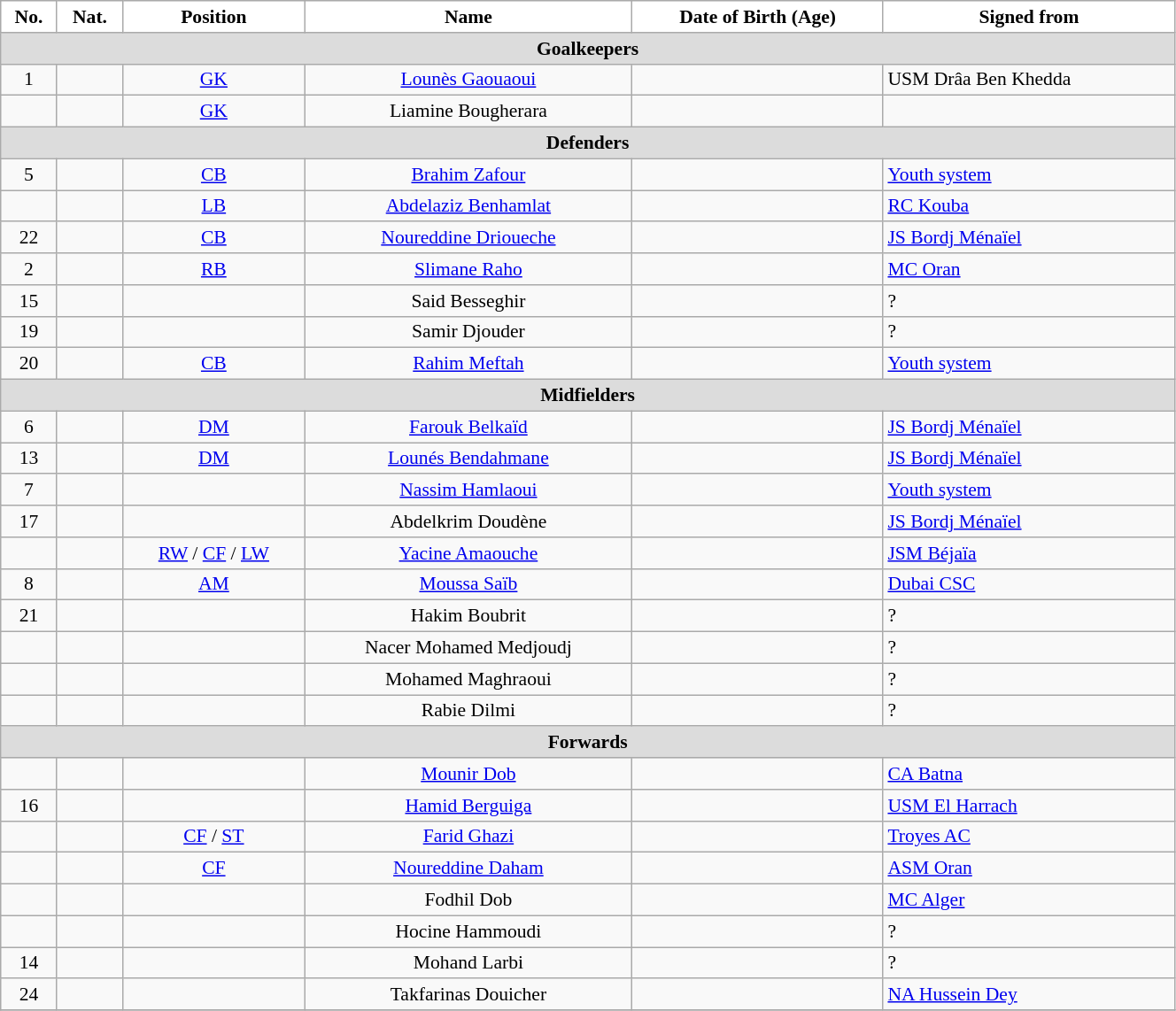<table class="wikitable" style="text-align:center; font-size:90%; width:70%">
<tr>
<th style="background:white; color:black; text-align:center;">No.</th>
<th style="background:white; color:black; text-align:center;">Nat.</th>
<th style="background:white; color:black; text-align:center;">Position</th>
<th style="background:white; color:black; text-align:center;">Name</th>
<th style="background:white; color:black; text-align:center;">Date of Birth (Age)</th>
<th style="background:white; color:black; text-align:center;">Signed from</th>
</tr>
<tr>
<th colspan=10 style="background:#DCDCDC; text-align:center;">Goalkeepers</th>
</tr>
<tr>
<td>1</td>
<td></td>
<td><a href='#'>GK</a></td>
<td><a href='#'>Lounès Gaouaoui</a></td>
<td></td>
<td style="text-align:left"> USM Drâa Ben Khedda</td>
</tr>
<tr>
<td></td>
<td></td>
<td><a href='#'>GK</a></td>
<td>Liamine Bougherara</td>
<td></td>
<td style="text-align:left"></td>
</tr>
<tr>
<th colspan=10 style="background:#DCDCDC; text-align:center;">Defenders</th>
</tr>
<tr>
<td>5</td>
<td></td>
<td><a href='#'>CB</a></td>
<td><a href='#'>Brahim Zafour</a></td>
<td></td>
<td style="text-align:left"> <a href='#'>Youth system</a></td>
</tr>
<tr>
<td></td>
<td></td>
<td><a href='#'>LB</a></td>
<td><a href='#'>Abdelaziz Benhamlat</a></td>
<td></td>
<td style="text-align:left"> <a href='#'>RC Kouba</a></td>
</tr>
<tr>
<td>22</td>
<td></td>
<td><a href='#'>CB</a></td>
<td><a href='#'>Noureddine Drioueche</a></td>
<td></td>
<td style="text-align:left"> <a href='#'>JS Bordj Ménaïel</a></td>
</tr>
<tr>
<td>2</td>
<td></td>
<td><a href='#'>RB</a></td>
<td><a href='#'>Slimane Raho</a></td>
<td></td>
<td style="text-align:left"> <a href='#'>MC Oran</a></td>
</tr>
<tr>
<td>15</td>
<td></td>
<td></td>
<td>Said Besseghir</td>
<td></td>
<td style="text-align:left"> ?</td>
</tr>
<tr>
<td>19</td>
<td></td>
<td></td>
<td>Samir Djouder</td>
<td></td>
<td style="text-align:left"> ?</td>
</tr>
<tr>
<td>20</td>
<td></td>
<td><a href='#'>CB</a></td>
<td><a href='#'>Rahim Meftah</a></td>
<td></td>
<td style="text-align:left"> <a href='#'>Youth system</a></td>
</tr>
<tr>
<th colspan=10 style="background:#DCDCDC; text-align:center;">Midfielders</th>
</tr>
<tr>
<td>6</td>
<td></td>
<td><a href='#'>DM</a></td>
<td><a href='#'>Farouk Belkaïd</a></td>
<td></td>
<td style="text-align:left"> <a href='#'>JS Bordj Ménaïel</a></td>
</tr>
<tr>
<td>13</td>
<td></td>
<td><a href='#'>DM</a></td>
<td><a href='#'>Lounés Bendahmane</a></td>
<td></td>
<td style="text-align:left"> <a href='#'>JS Bordj Ménaïel</a></td>
</tr>
<tr>
<td>7</td>
<td></td>
<td></td>
<td><a href='#'>Nassim Hamlaoui</a></td>
<td></td>
<td style="text-align:left"> <a href='#'>Youth system</a></td>
</tr>
<tr>
<td>17</td>
<td></td>
<td></td>
<td>Abdelkrim Doudène</td>
<td></td>
<td style="text-align:left"> <a href='#'>JS Bordj Ménaïel</a></td>
</tr>
<tr>
<td></td>
<td></td>
<td><a href='#'>RW</a> / <a href='#'>CF</a> / <a href='#'>LW</a></td>
<td><a href='#'>Yacine Amaouche</a></td>
<td></td>
<td style="text-align:left"> <a href='#'>JSM Béjaïa</a></td>
</tr>
<tr>
<td>8</td>
<td></td>
<td><a href='#'>AM</a></td>
<td><a href='#'>Moussa Saïb</a></td>
<td></td>
<td style="text-align:left"> <a href='#'>Dubai CSC</a></td>
</tr>
<tr>
<td>21</td>
<td></td>
<td></td>
<td>Hakim Boubrit</td>
<td></td>
<td style="text-align:left"> ?</td>
</tr>
<tr>
<td></td>
<td></td>
<td></td>
<td>Nacer Mohamed Medjoudj</td>
<td></td>
<td style="text-align:left"> ?</td>
</tr>
<tr>
<td></td>
<td></td>
<td></td>
<td>Mohamed Maghraoui</td>
<td></td>
<td style="text-align:left"> ?</td>
</tr>
<tr>
<td></td>
<td></td>
<td></td>
<td>Rabie Dilmi</td>
<td></td>
<td style="text-align:left"> ?</td>
</tr>
<tr>
<th colspan=10 style="background:#DCDCDC; text-align:center;">Forwards</th>
</tr>
<tr>
<td></td>
<td></td>
<td></td>
<td><a href='#'>Mounir Dob</a></td>
<td></td>
<td style="text-align:left"> <a href='#'>CA Batna</a></td>
</tr>
<tr>
<td>16</td>
<td></td>
<td></td>
<td><a href='#'>Hamid Berguiga</a></td>
<td></td>
<td style="text-align:left"> <a href='#'>USM El Harrach</a></td>
</tr>
<tr>
<td></td>
<td></td>
<td><a href='#'>CF</a> / <a href='#'>ST</a></td>
<td><a href='#'>Farid Ghazi</a></td>
<td></td>
<td style="text-align:left"> <a href='#'>Troyes AC</a></td>
</tr>
<tr>
<td></td>
<td></td>
<td><a href='#'>CF</a></td>
<td><a href='#'>Noureddine Daham</a></td>
<td></td>
<td style="text-align:left"> <a href='#'>ASM Oran</a></td>
</tr>
<tr>
<td></td>
<td></td>
<td></td>
<td>Fodhil Dob</td>
<td></td>
<td style="text-align:left"> <a href='#'>MC Alger</a></td>
</tr>
<tr>
<td></td>
<td></td>
<td></td>
<td>Hocine Hammoudi</td>
<td></td>
<td style="text-align:left"> ?</td>
</tr>
<tr>
<td>14</td>
<td></td>
<td></td>
<td>Mohand Larbi</td>
<td></td>
<td style="text-align:left"> ?</td>
</tr>
<tr>
<td>24</td>
<td></td>
<td></td>
<td>Takfarinas Douicher</td>
<td></td>
<td style="text-align:left"> <a href='#'>NA Hussein Dey</a></td>
</tr>
<tr>
</tr>
</table>
